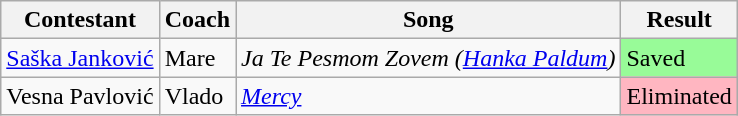<table class="wikitable">
<tr>
<th>Contestant</th>
<th>Coach</th>
<th>Song</th>
<th>Result</th>
</tr>
<tr>
<td><a href='#'>Saška Janković</a></td>
<td>Mare</td>
<td><em>Ja Te Pesmom Zovem (<a href='#'>Hanka Paldum</a>)</em></td>
<td style="background:palegreen;">Saved</td>
</tr>
<tr>
<td>Vesna Pavlović</td>
<td>Vlado</td>
<td><em><a href='#'>Mercy</a></em></td>
<td style="background:lightpink;">Eliminated</td>
</tr>
</table>
